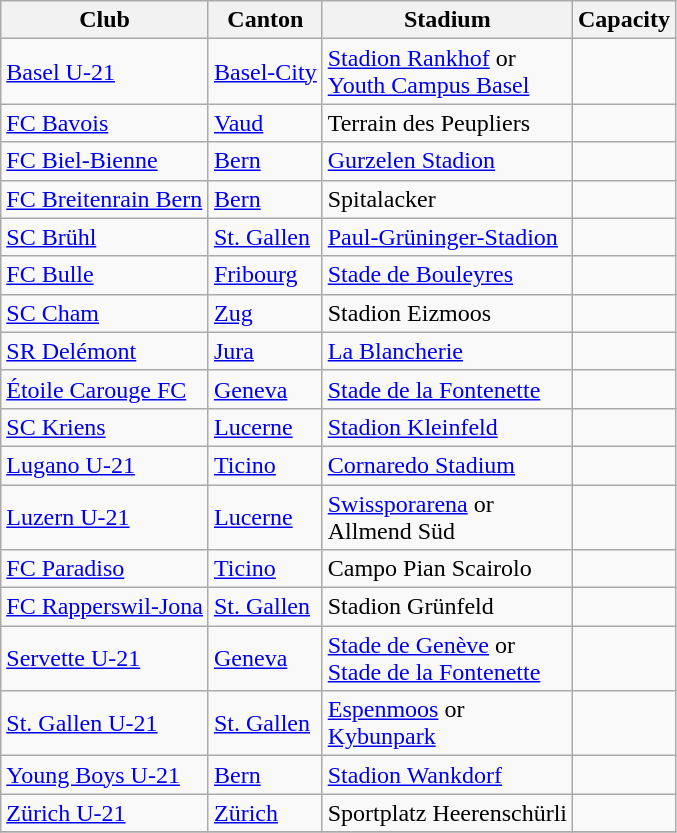<table class="wikitable">
<tr>
<th>Club</th>
<th>Canton</th>
<th>Stadium</th>
<th>Capacity</th>
</tr>
<tr>
<td><a href='#'>Basel U-21</a></td>
<td><a href='#'>Basel-City</a></td>
<td><a href='#'>Stadion Rankhof</a> or<br><a href='#'>Youth Campus Basel</a></td>
<td><br></td>
</tr>
<tr>
<td><a href='#'>FC Bavois</a></td>
<td><a href='#'>Vaud</a></td>
<td>Terrain des Peupliers</td>
<td></td>
</tr>
<tr>
<td><a href='#'>FC Biel-Bienne</a></td>
<td><a href='#'>Bern</a></td>
<td><a href='#'>Gurzelen Stadion</a></td>
<td></td>
</tr>
<tr>
<td><a href='#'>FC Breitenrain Bern</a></td>
<td><a href='#'>Bern</a></td>
<td>Spitalacker</td>
<td></td>
</tr>
<tr>
<td><a href='#'>SC Brühl</a></td>
<td><a href='#'>St. Gallen</a></td>
<td><a href='#'>Paul-Grüninger-Stadion</a></td>
<td></td>
</tr>
<tr>
<td><a href='#'>FC Bulle</a></td>
<td><a href='#'>Fribourg</a></td>
<td><a href='#'>Stade de Bouleyres</a></td>
<td></td>
</tr>
<tr>
<td><a href='#'>SC Cham</a></td>
<td><a href='#'>Zug</a></td>
<td>Stadion Eizmoos</td>
<td></td>
</tr>
<tr>
<td><a href='#'>SR Delémont</a></td>
<td><a href='#'>Jura</a></td>
<td><a href='#'>La Blancherie</a></td>
<td></td>
</tr>
<tr>
<td><a href='#'>Étoile Carouge FC</a></td>
<td><a href='#'>Geneva</a></td>
<td><a href='#'>Stade de la Fontenette</a></td>
<td></td>
</tr>
<tr>
<td><a href='#'>SC Kriens</a></td>
<td><a href='#'>Lucerne</a></td>
<td><a href='#'>Stadion Kleinfeld</a></td>
<td></td>
</tr>
<tr>
<td><a href='#'>Lugano U-21</a></td>
<td><a href='#'>Ticino</a></td>
<td><a href='#'>Cornaredo Stadium</a></td>
<td></td>
</tr>
<tr>
<td><a href='#'>Luzern U-21</a></td>
<td><a href='#'>Lucerne</a></td>
<td><a href='#'>Swissporarena</a> or<br>Allmend Süd</td>
<td><br></td>
</tr>
<tr>
<td><a href='#'>FC Paradiso</a></td>
<td><a href='#'>Ticino</a></td>
<td>Campo Pian Scairolo</td>
<td></td>
</tr>
<tr>
<td><a href='#'>FC Rapperswil-Jona</a></td>
<td><a href='#'>St. Gallen</a></td>
<td>Stadion Grünfeld</td>
<td></td>
</tr>
<tr>
<td><a href='#'>Servette U-21</a></td>
<td><a href='#'>Geneva</a></td>
<td><a href='#'>Stade de Genève</a> or<br><a href='#'>Stade de la Fontenette</a></td>
<td><br></td>
</tr>
<tr>
<td><a href='#'>St. Gallen U-21</a></td>
<td><a href='#'>St. Gallen</a></td>
<td><a href='#'>Espenmoos</a> or<br><a href='#'>Kybunpark</a></td>
<td><br></td>
</tr>
<tr>
<td><a href='#'>Young Boys U-21</a></td>
<td><a href='#'>Bern</a></td>
<td><a href='#'>Stadion Wankdorf</a></td>
<td><br></td>
</tr>
<tr>
<td><a href='#'>Zürich U-21</a></td>
<td><a href='#'>Zürich</a></td>
<td>Sportplatz Heerenschürli</td>
<td></td>
</tr>
<tr>
</tr>
</table>
